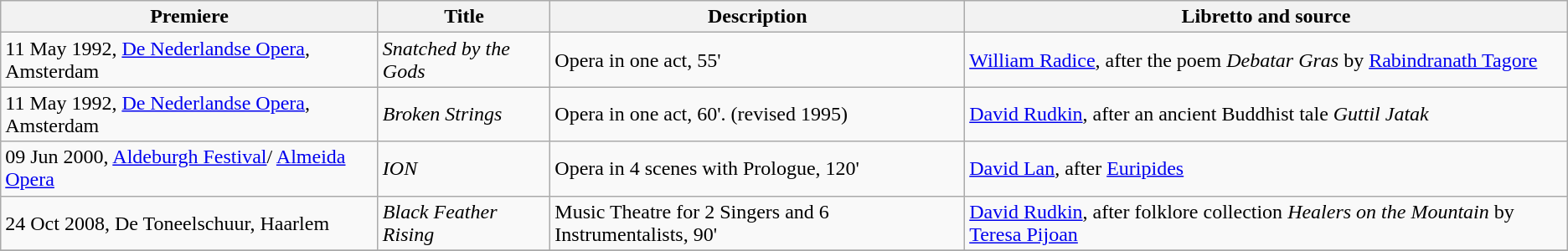<table class="wikitable sortable">
<tr>
<th>Premiere</th>
<th>Title</th>
<th class=unsortable>Description</th>
<th class=unsortable>Libretto and source</th>
</tr>
<tr>
<td>11 May 1992, <a href='#'>De Nederlandse Opera</a>, Amsterdam</td>
<td><em>Snatched by the Gods</em></td>
<td>Opera in one act, 55'</td>
<td><a href='#'>William Radice</a>, after the poem <em>Debatar Gras</em> by <a href='#'>Rabindranath Tagore</a></td>
</tr>
<tr>
<td>11 May 1992, <a href='#'>De Nederlandse Opera</a>, Amsterdam</td>
<td><em>Broken Strings</em></td>
<td>Opera in one act, 60'. (revised 1995)</td>
<td><a href='#'>David Rudkin</a>, after an ancient Buddhist tale <em>Guttil Jatak</em></td>
</tr>
<tr>
<td>09 Jun 2000, <a href='#'>Aldeburgh Festival</a>/ <a href='#'>Almeida Opera</a></td>
<td><em>ION</em></td>
<td>Opera in 4 scenes with Prologue, 120'</td>
<td><a href='#'>David Lan</a>, after <a href='#'>Euripides</a></td>
</tr>
<tr>
<td>24 Oct 2008, De Toneelschuur, Haarlem</td>
<td><em>Black Feather Rising</em></td>
<td>Music Theatre for 2 Singers and 6 Instrumentalists, 90'</td>
<td><a href='#'>David Rudkin</a>, after folklore collection <em>Healers on the Mountain</em> by <a href='#'>Teresa Pijoan</a></td>
</tr>
<tr>
</tr>
</table>
